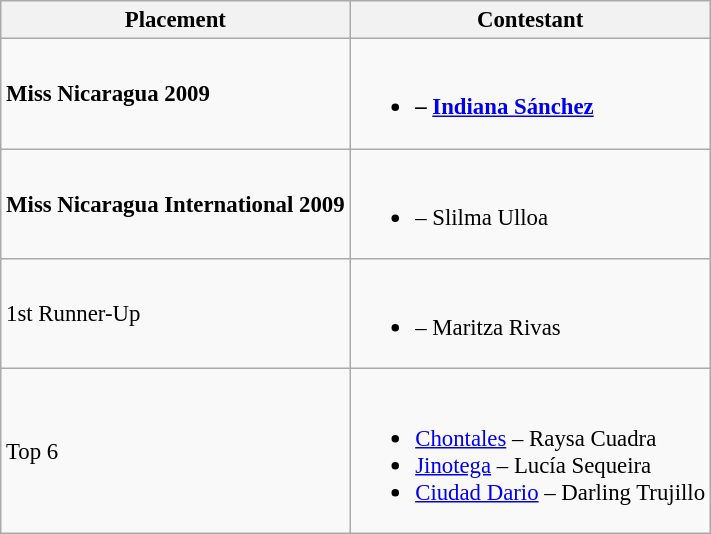<table class="wikitable sortable" style="font-size: 95%;">
<tr>
<th>Placement</th>
<th>Contestant</th>
</tr>
<tr>
<td><strong>Miss Nicaragua 2009</strong></td>
<td><br><ul><li><strong> – <a href='#'>Indiana Sánchez</a></strong></li></ul></td>
</tr>
<tr>
<td><strong>Miss Nicaragua International 2009</strong></td>
<td><br><ul><li> – Slilma Ulloa</li></ul></td>
</tr>
<tr>
<td>1st Runner-Up</td>
<td><br><ul><li> – Maritza Rivas</li></ul></td>
</tr>
<tr>
<td>Top 6</td>
<td><br><ul><li> <a href='#'>Chontales</a> – Raysa Cuadra</li><li> <a href='#'>Jinotega</a> – Lucía Sequeira</li><li> <a href='#'>Ciudad Dario</a> – Darling Trujillo</li></ul></td>
</tr>
</table>
